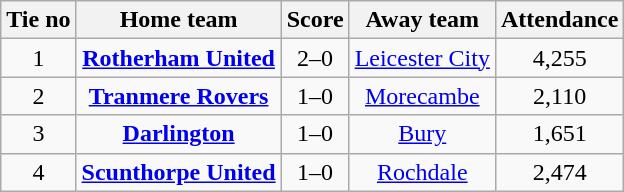<table class="wikitable" style="text-align: center">
<tr>
<th>Tie no</th>
<th>Home team</th>
<th>Score</th>
<th>Away team</th>
<th>Attendance</th>
</tr>
<tr>
<td>1</td>
<td><strong><a href='#'>Rotherham United</a></strong></td>
<td>2–0</td>
<td><a href='#'>Leicester City</a></td>
<td>4,255</td>
</tr>
<tr>
<td>2</td>
<td><strong><a href='#'>Tranmere Rovers</a></strong></td>
<td>1–0</td>
<td><a href='#'>Morecambe</a></td>
<td>2,110</td>
</tr>
<tr>
<td>3</td>
<td><strong><a href='#'>Darlington</a></strong></td>
<td>1–0</td>
<td><a href='#'>Bury</a></td>
<td>1,651</td>
</tr>
<tr>
<td>4</td>
<td><strong><a href='#'>Scunthorpe United</a></strong></td>
<td>1–0</td>
<td><a href='#'>Rochdale</a></td>
<td>2,474</td>
</tr>
</table>
